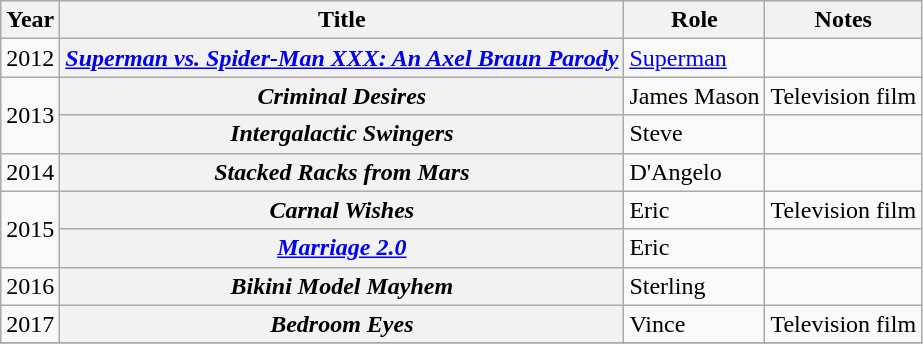<table class="wikitable plainrowheaders sortable">
<tr>
<th scope="col">Year</th>
<th scope="col">Title</th>
<th scope="col">Role</th>
<th scope="col" class="unsortable">Notes</th>
</tr>
<tr>
<td rowspan="1">2012</td>
<th><em><a href='#'>Superman vs. Spider-Man XXX: An Axel Braun Parody</a></em></th>
<td><a href='#'>Superman</a></td>
<td></td>
</tr>
<tr>
<td rowspan="2">2013</td>
<th><em>Criminal Desires</em></th>
<td>James Mason</td>
<td>Television film</td>
</tr>
<tr>
<th><em>Intergalactic Swingers</em></th>
<td>Steve</td>
<td></td>
</tr>
<tr>
<td rowspan="1">2014</td>
<th><em>Stacked Racks from Mars</em></th>
<td>D'Angelo</td>
<td></td>
</tr>
<tr>
<td rowspan="2">2015</td>
<th><em>Carnal Wishes</em></th>
<td>Eric</td>
<td>Television film</td>
</tr>
<tr>
<th><em><a href='#'>Marriage 2.0</a></em></th>
<td>Eric</td>
<td></td>
</tr>
<tr>
<td rowspan="1">2016</td>
<th><em>Bikini Model Mayhem</em></th>
<td>Sterling</td>
<td></td>
</tr>
<tr>
<td rowspan="1">2017</td>
<th><em>Bedroom Eyes</em></th>
<td>Vince</td>
<td>Television film</td>
</tr>
<tr>
</tr>
</table>
